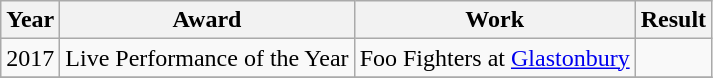<table class="wikitable">
<tr>
<th>Year</th>
<th>Award</th>
<th>Work</th>
<th>Result</th>
</tr>
<tr>
<td>2017</td>
<td>Live Performance of the Year</td>
<td>Foo Fighters at <a href='#'>Glastonbury</a></td>
<td></td>
</tr>
<tr>
</tr>
</table>
